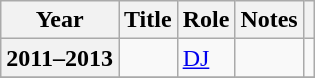<table class="wikitable plainrowheaders sortable">
<tr>
<th scope="col">Year</th>
<th scope="col">Title</th>
<th scope="col">Role</th>
<th scope="col" class="unsortable">Notes</th>
<th scope="col" class="unsortable"></th>
</tr>
<tr>
<th scope="row">2011–2013</th>
<td><em></em></td>
<td><a href='#'>DJ</a></td>
<td></td>
<td></td>
</tr>
<tr>
</tr>
</table>
